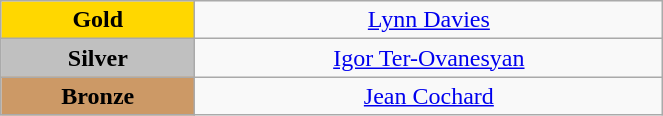<table class="wikitable" style="text-align:center; " width="35%">
<tr>
<td bgcolor="gold"><strong>Gold</strong></td>
<td><a href='#'>Lynn Davies</a><br>  <small><em></em></small></td>
</tr>
<tr>
<td bgcolor="silver"><strong>Silver</strong></td>
<td><a href='#'>Igor Ter-Ovanesyan</a><br>  <small><em></em></small></td>
</tr>
<tr>
<td bgcolor="CC9966"><strong>Bronze</strong></td>
<td><a href='#'>Jean Cochard</a><br>  <small><em></em></small></td>
</tr>
</table>
